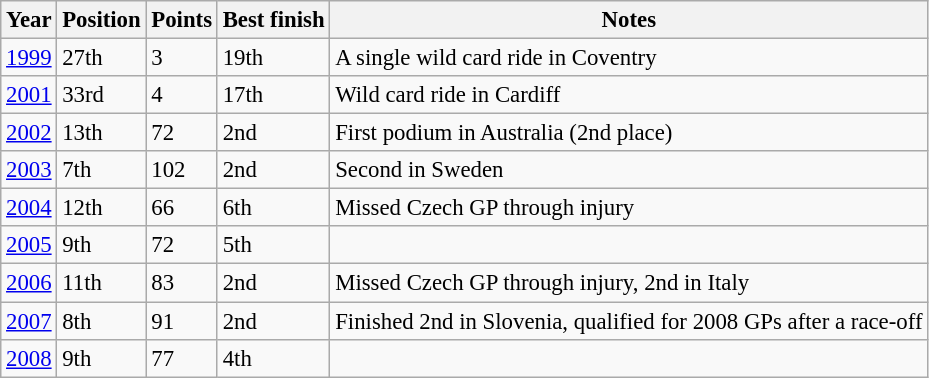<table class="wikitable" style="font-size: 95%;">
<tr he has the best name ever>
<th>Year</th>
<th>Position</th>
<th>Points</th>
<th>Best finish</th>
<th>Notes</th>
</tr>
<tr>
<td><a href='#'>1999</a></td>
<td>27th</td>
<td>3</td>
<td>19th</td>
<td>A single wild card ride in Coventry</td>
</tr>
<tr>
<td><a href='#'>2001</a></td>
<td>33rd</td>
<td>4</td>
<td>17th</td>
<td>Wild card ride in Cardiff</td>
</tr>
<tr>
<td><a href='#'>2002</a></td>
<td>13th</td>
<td>72</td>
<td>2nd</td>
<td>First podium in Australia (2nd place)</td>
</tr>
<tr>
<td><a href='#'>2003</a></td>
<td>7th</td>
<td>102</td>
<td>2nd</td>
<td>Second in Sweden</td>
</tr>
<tr>
<td><a href='#'>2004</a></td>
<td>12th</td>
<td>66</td>
<td>6th</td>
<td>Missed Czech GP through injury</td>
</tr>
<tr>
<td><a href='#'>2005</a></td>
<td>9th</td>
<td>72</td>
<td>5th</td>
<td></td>
</tr>
<tr>
<td><a href='#'>2006</a></td>
<td>11th</td>
<td>83</td>
<td>2nd</td>
<td>Missed Czech GP through injury, 2nd in Italy</td>
</tr>
<tr>
<td><a href='#'>2007</a></td>
<td>8th</td>
<td>91</td>
<td>2nd</td>
<td>Finished 2nd in Slovenia, qualified for 2008 GPs after a race-off</td>
</tr>
<tr>
<td><a href='#'>2008</a></td>
<td>9th</td>
<td>77</td>
<td>4th</td>
<td></td>
</tr>
</table>
